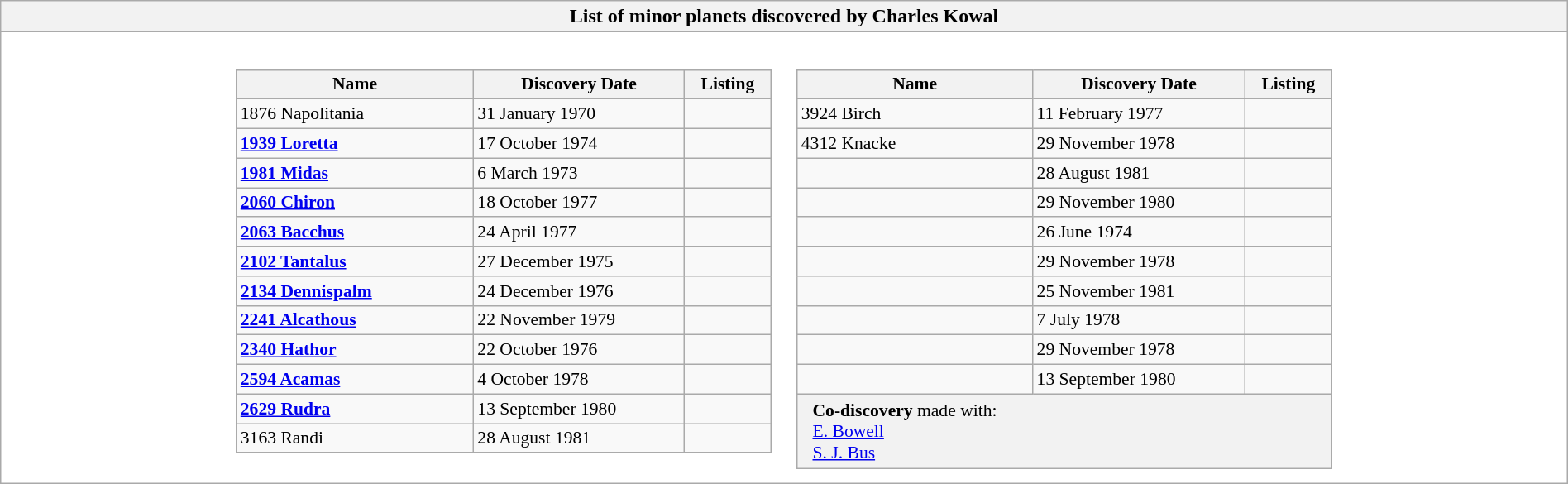<table class="wikitable collapsible collapsed" role="presentation" style="width:100%; background:#ffffff;">
<tr>
<th>List of minor planets discovered by Charles Kowal</th>
</tr>
<tr>
<td align="center"><br><table class="wikitable" style="width: 30em; display:inline-table; margin:8px; text-align:left; font-size:90%">
<tr>
<th scope="col" style="width: 13.5em;">Name</th>
<th scope="col" style="width: 12em;">Discovery Date</th>
<th scope="col" style="width: 4.5em;">Listing</th>
</tr>
<tr>
<td>1876 Napolitania</td>
<td>31 January 1970</td>
<td></td>
</tr>
<tr>
<td><strong><a href='#'>1939 Loretta</a></strong></td>
<td>17 October 1974</td>
<td></td>
</tr>
<tr>
<td><strong><a href='#'>1981 Midas</a></strong></td>
<td>6 March 1973</td>
<td></td>
</tr>
<tr>
<td><strong><a href='#'>2060 Chiron</a></strong></td>
<td>18 October 1977</td>
<td></td>
</tr>
<tr>
<td><strong><a href='#'>2063 Bacchus</a></strong></td>
<td>24 April 1977</td>
<td></td>
</tr>
<tr>
<td><strong><a href='#'>2102 Tantalus</a></strong></td>
<td>27 December 1975</td>
<td></td>
</tr>
<tr>
<td><strong><a href='#'>2134 Dennispalm</a></strong></td>
<td>24 December 1976</td>
<td></td>
</tr>
<tr>
<td><strong><a href='#'>2241 Alcathous</a></strong></td>
<td>22 November 1979</td>
<td></td>
</tr>
<tr>
<td><strong><a href='#'>2340 Hathor</a></strong></td>
<td>22 October 1976</td>
<td></td>
</tr>
<tr>
<td><strong><a href='#'>2594 Acamas</a></strong></td>
<td>4 October 1978</td>
<td></td>
</tr>
<tr>
<td><strong><a href='#'>2629 Rudra</a></strong></td>
<td>13 September 1980</td>
<td></td>
</tr>
<tr>
<td>3163 Randi</td>
<td>28 August 1981</td>
<td></td>
</tr>
</table>
<table class="wikitable" style="width: 30em; display:inline-table; margin:8px; text-align:left; font-size:90%">
<tr>
<th scope="col" style="width: 13.5em;">Name</th>
<th scope="col" style="width: 12em;">Discovery Date</th>
<th scope="col" style="width: 4.5em;">Listing</th>
</tr>
<tr>
<td>3924 Birch</td>
<td>11 February 1977</td>
<td> </td>
</tr>
<tr>
<td>4312 Knacke</td>
<td>29 November 1978</td>
<td> </td>
</tr>
<tr>
<td></td>
<td>28 August 1981</td>
<td></td>
</tr>
<tr>
<td></td>
<td>29 November 1980</td>
<td></td>
</tr>
<tr>
<td></td>
<td>26 June 1974</td>
<td></td>
</tr>
<tr>
<td></td>
<td>29 November 1978</td>
<td> </td>
</tr>
<tr>
<td></td>
<td>25 November 1981</td>
<td></td>
</tr>
<tr>
<td></td>
<td>7 July 1978</td>
<td></td>
</tr>
<tr>
<td></td>
<td>29 November 1978</td>
<td> </td>
</tr>
<tr>
<td></td>
<td>13 September 1980</td>
<td></td>
</tr>
<tr>
<th colspan=3 style="font-weight: normal; text-align: left; padding: 4px 12px;"><strong>Co-discovery</strong> made with:<br> <a href='#'>E. Bowell</a><br> <a href='#'>S. J. Bus</a></th>
</tr>
</table>
</td>
</tr>
</table>
